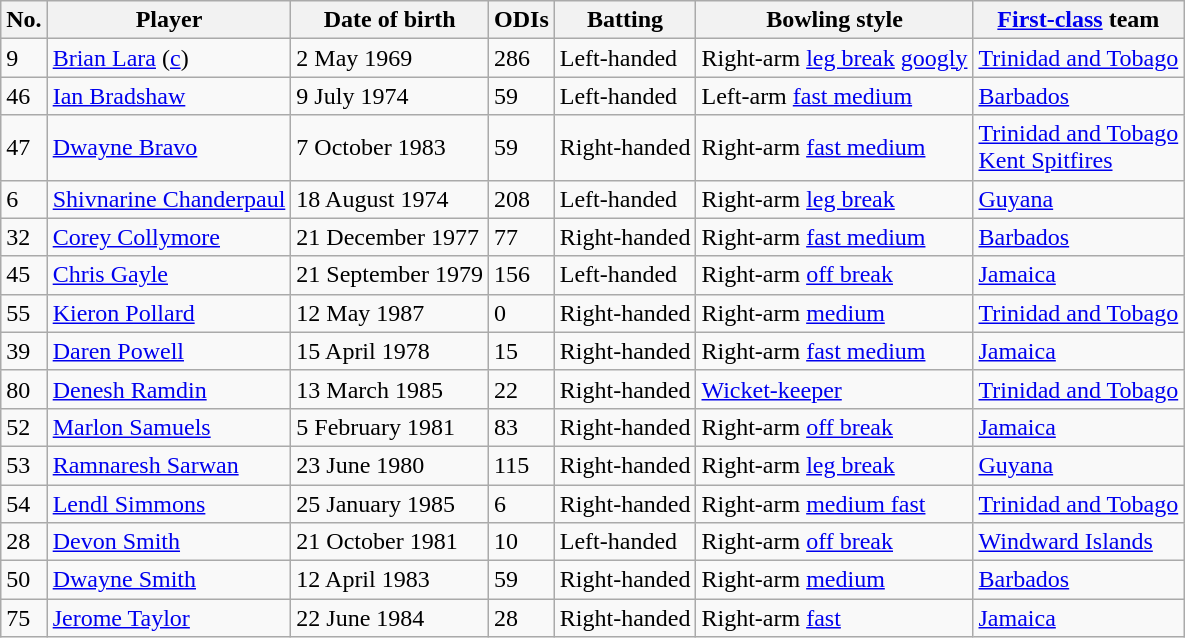<table class="wikitable">
<tr>
<th>No.</th>
<th>Player</th>
<th>Date of birth</th>
<th>ODIs</th>
<th>Batting</th>
<th>Bowling style</th>
<th><a href='#'>First-class</a> team</th>
</tr>
<tr>
<td>9</td>
<td><a href='#'>Brian Lara</a> (<a href='#'>c</a>)</td>
<td>2 May 1969</td>
<td>286</td>
<td>Left-handed</td>
<td>Right-arm <a href='#'>leg break</a> <a href='#'>googly</a></td>
<td><a href='#'>Trinidad and Tobago</a></td>
</tr>
<tr>
<td>46</td>
<td><a href='#'>Ian Bradshaw</a></td>
<td>9 July 1974</td>
<td>59</td>
<td>Left-handed</td>
<td>Left-arm <a href='#'>fast medium</a></td>
<td><a href='#'>Barbados</a></td>
</tr>
<tr>
<td>47</td>
<td><a href='#'>Dwayne Bravo</a></td>
<td>7 October 1983</td>
<td>59</td>
<td>Right-handed</td>
<td>Right-arm <a href='#'>fast medium</a></td>
<td><a href='#'>Trinidad and Tobago</a><br><a href='#'>Kent Spitfires</a></td>
</tr>
<tr>
<td>6</td>
<td><a href='#'>Shivnarine Chanderpaul</a></td>
<td>18 August 1974</td>
<td>208</td>
<td>Left-handed</td>
<td>Right-arm <a href='#'>leg break</a></td>
<td><a href='#'>Guyana</a></td>
</tr>
<tr>
<td>32</td>
<td><a href='#'>Corey Collymore</a></td>
<td>21 December 1977</td>
<td>77</td>
<td>Right-handed</td>
<td>Right-arm <a href='#'>fast medium</a></td>
<td><a href='#'>Barbados</a></td>
</tr>
<tr>
<td>45</td>
<td><a href='#'>Chris Gayle</a></td>
<td>21 September 1979</td>
<td>156</td>
<td>Left-handed</td>
<td>Right-arm <a href='#'>off break</a></td>
<td><a href='#'>Jamaica</a></td>
</tr>
<tr>
<td>55</td>
<td><a href='#'>Kieron Pollard</a></td>
<td>12 May 1987</td>
<td>0</td>
<td>Right-handed</td>
<td>Right-arm <a href='#'>medium</a></td>
<td><a href='#'>Trinidad and Tobago</a></td>
</tr>
<tr>
<td>39</td>
<td><a href='#'>Daren Powell</a></td>
<td>15 April 1978</td>
<td>15</td>
<td>Right-handed</td>
<td>Right-arm <a href='#'>fast medium</a></td>
<td><a href='#'>Jamaica</a></td>
</tr>
<tr>
<td>80</td>
<td><a href='#'>Denesh Ramdin</a></td>
<td>13 March 1985</td>
<td>22</td>
<td>Right-handed</td>
<td><a href='#'>Wicket-keeper</a></td>
<td><a href='#'>Trinidad and Tobago</a></td>
</tr>
<tr>
<td>52</td>
<td><a href='#'>Marlon Samuels</a></td>
<td>5 February 1981</td>
<td>83</td>
<td>Right-handed</td>
<td>Right-arm <a href='#'>off break</a></td>
<td><a href='#'>Jamaica</a></td>
</tr>
<tr>
<td>53</td>
<td><a href='#'>Ramnaresh Sarwan</a></td>
<td>23 June 1980</td>
<td>115</td>
<td>Right-handed</td>
<td>Right-arm <a href='#'>leg break</a></td>
<td><a href='#'>Guyana</a></td>
</tr>
<tr>
<td>54</td>
<td><a href='#'>Lendl Simmons</a></td>
<td>25 January 1985</td>
<td>6</td>
<td>Right-handed</td>
<td>Right-arm <a href='#'>medium fast</a></td>
<td><a href='#'>Trinidad and Tobago</a></td>
</tr>
<tr>
<td>28</td>
<td><a href='#'>Devon Smith</a></td>
<td>21 October 1981</td>
<td>10</td>
<td>Left-handed</td>
<td>Right-arm <a href='#'>off break</a></td>
<td><a href='#'>Windward Islands</a></td>
</tr>
<tr>
<td>50</td>
<td><a href='#'>Dwayne Smith</a></td>
<td>12 April 1983</td>
<td>59</td>
<td>Right-handed</td>
<td>Right-arm <a href='#'>medium</a></td>
<td><a href='#'>Barbados</a></td>
</tr>
<tr>
<td>75</td>
<td><a href='#'>Jerome Taylor</a></td>
<td>22 June 1984</td>
<td>28</td>
<td>Right-handed</td>
<td>Right-arm <a href='#'>fast</a></td>
<td><a href='#'>Jamaica</a></td>
</tr>
</table>
